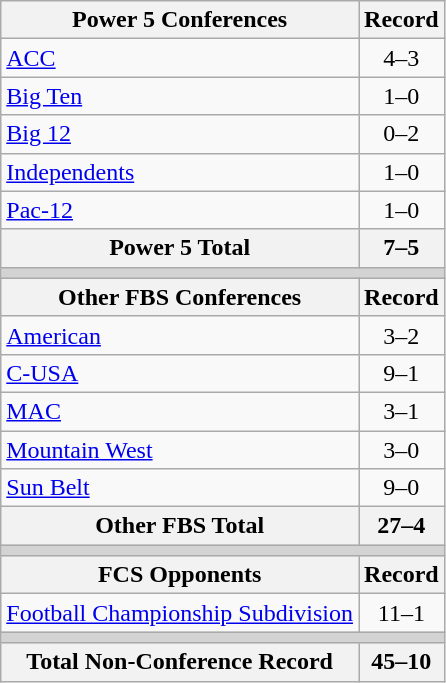<table class="wikitable">
<tr>
<th>Power 5 Conferences</th>
<th>Record</th>
</tr>
<tr>
<td><a href='#'>ACC</a></td>
<td align=center>4–3</td>
</tr>
<tr>
<td><a href='#'>Big Ten</a></td>
<td align=center>1–0</td>
</tr>
<tr>
<td><a href='#'>Big 12</a></td>
<td align=center>0–2</td>
</tr>
<tr>
<td><a href='#'>Independents</a></td>
<td align=center>1–0</td>
</tr>
<tr>
<td><a href='#'>Pac-12</a></td>
<td align=center>1–0</td>
</tr>
<tr>
<th>Power 5 Total</th>
<th>7–5</th>
</tr>
<tr>
<th colSpan="2" style="background-color:lightgrey;"></th>
</tr>
<tr>
<th>Other FBS Conferences</th>
<th>Record</th>
</tr>
<tr>
<td><a href='#'>American</a></td>
<td align=center>3–2</td>
</tr>
<tr>
<td><a href='#'>C-USA</a></td>
<td align=center>9–1</td>
</tr>
<tr>
<td><a href='#'>MAC</a></td>
<td align=center>3–1</td>
</tr>
<tr>
<td><a href='#'>Mountain West</a></td>
<td align=center>3–0</td>
</tr>
<tr>
<td><a href='#'>Sun Belt</a></td>
<td align=center>9–0</td>
</tr>
<tr>
<th>Other FBS Total</th>
<th>27–4</th>
</tr>
<tr>
<th colSpan="2" style="background-color:lightgrey;"></th>
</tr>
<tr>
<th>FCS Opponents</th>
<th>Record</th>
</tr>
<tr>
<td><a href='#'>Football Championship Subdivision</a></td>
<td align=center>11–1</td>
</tr>
<tr>
<th colSpan="2" style="background-color:lightgrey;"></th>
</tr>
<tr>
<th>Total Non-Conference Record</th>
<th>45–10</th>
</tr>
</table>
